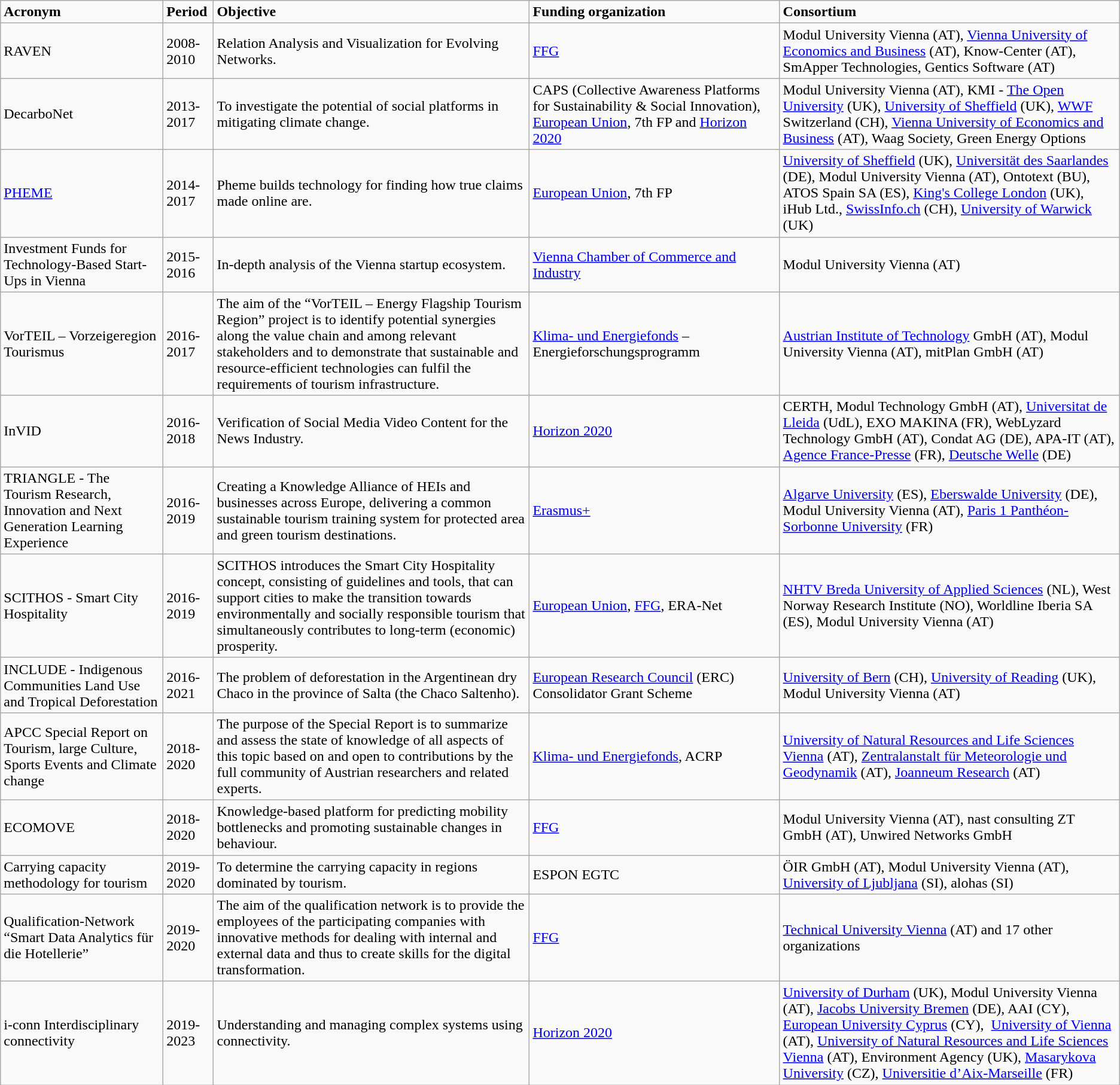<table class="wikitable">
<tr>
<td><strong>Acronym</strong></td>
<td><strong>Period</strong></td>
<td><strong>Objective</strong></td>
<td><strong>Funding organization</strong></td>
<td><strong>Consortium</strong></td>
</tr>
<tr>
<td>RAVEN</td>
<td>2008-2010</td>
<td>Relation Analysis and Visualization for Evolving Networks.</td>
<td><a href='#'>FFG</a></td>
<td>Modul University Vienna (AT), <a href='#'>Vienna University of Economics and Business</a> (AT), Know-Center (AT), SmApper Technologies, Gentics Software (AT)</td>
</tr>
<tr>
<td>DecarboNet</td>
<td>2013-2017</td>
<td>To investigate the potential of social platforms in mitigating climate change.</td>
<td>CAPS (Collective Awareness Platforms for Sustainability & Social Innovation), <a href='#'>European Union</a>, 7th FP and <a href='#'>Horizon 2020</a></td>
<td>Modul University Vienna (AT), KMI - <a href='#'>The Open University</a> (UK), <a href='#'>University of Sheffield</a> (UK), <a href='#'>WWF</a> Switzerland (CH), <a href='#'>Vienna University of Economics and Business</a> (AT), Waag Society, Green Energy Options</td>
</tr>
<tr>
<td><a href='#'>PHEME</a></td>
<td>2014-2017</td>
<td>Pheme builds technology for finding how true claims made online are.</td>
<td><a href='#'>European Union</a>, 7th FP</td>
<td><a href='#'>University of Sheffield</a> (UK), <a href='#'>Universität des Saarlandes</a> (DE), Modul University Vienna (AT), Ontotext (BU), ATOS Spain SA (ES), <a href='#'>King's College London</a> (UK), iHub Ltd., <a href='#'>SwissInfo.ch</a> (CH), <a href='#'>University of Warwick</a> (UK)</td>
</tr>
<tr>
<td>Investment Funds for Technology-Based Start-Ups in Vienna</td>
<td>2015-2016</td>
<td>In-depth analysis of the Vienna startup ecosystem.</td>
<td><a href='#'>Vienna Chamber of Commerce and Industry</a></td>
<td>Modul University Vienna (AT)</td>
</tr>
<tr>
<td>VorTEIL – Vorzeigeregion Tourismus</td>
<td>2016-2017</td>
<td>The aim of the “VorTEIL – Energy Flagship Tourism Region” project is to identify potential synergies along the value chain and among relevant stakeholders and to demonstrate that sustainable and resource-efficient technologies can fulfil the requirements of tourism infrastructure.</td>
<td><a href='#'>Klima- und Energiefonds</a> – Energieforschungsprogramm</td>
<td><a href='#'>Austrian Institute of Technology</a> GmbH (AT), Modul University Vienna (AT), mitPlan GmbH (AT)</td>
</tr>
<tr>
<td>InVID</td>
<td>2016-2018</td>
<td>Verification of Social Media Video Content for the News Industry.</td>
<td><a href='#'>Horizon 2020</a></td>
<td>CERTH, Modul Technology GmbH (AT), <a href='#'>Universitat de Lleida</a> (UdL), EXO MAKINA (FR), WebLyzard Technology GmbH (AT), Condat AG (DE), APA-IT (AT), <a href='#'>Agence France-Presse</a> (FR), <a href='#'>Deutsche Welle</a> (DE)</td>
</tr>
<tr>
<td>TRIANGLE - The Tourism Research, Innovation and Next Generation Learning Experience</td>
<td>2016-2019</td>
<td>Creating a Knowledge Alliance of HEIs and businesses across Europe, delivering a common sustainable tourism training system for protected area and green tourism destinations.</td>
<td><a href='#'>Erasmus+</a></td>
<td><a href='#'>Algarve University</a> (ES), <a href='#'>Eberswalde University</a> (DE), Modul University Vienna (AT), <a href='#'>Paris 1 Panthéon-Sorbonne University</a> (FR)</td>
</tr>
<tr>
<td>SCITHOS - Smart City Hospitality</td>
<td>2016-2019</td>
<td>SCITHOS introduces the Smart City Hospitality concept, consisting of guidelines and tools, that can support cities to make the transition towards environmentally and socially responsible tourism that simultaneously contributes to long-term (economic) prosperity.</td>
<td><a href='#'>European Union</a>, <a href='#'>FFG</a>, ERA-Net</td>
<td><a href='#'>NHTV Breda University of Applied Sciences</a> (NL), West Norway Research Institute (NO), Worldline Iberia SA (ES), Modul University Vienna (AT)</td>
</tr>
<tr>
<td>INCLUDE - Indigenous Communities Land Use and Tropical Deforestation</td>
<td>2016-2021</td>
<td>The problem of deforestation in the Argentinean dry Chaco in the province of Salta (the Chaco Saltenho).</td>
<td><a href='#'>European Research Council</a> (ERC) Consolidator Grant Scheme</td>
<td><a href='#'>University of Bern</a> (CH), <a href='#'>University of Reading</a> (UK), Modul University Vienna (AT)</td>
</tr>
<tr>
<td>APCC Special Report on Tourism, large Culture, Sports Events and Climate change</td>
<td>2018-2020</td>
<td>The purpose of the Special Report is to summarize and assess the state of knowledge of all aspects of this topic based on and open to contributions by the full community of Austrian researchers and related experts.</td>
<td><a href='#'>Klima- und Energiefonds</a>, ACRP</td>
<td><a href='#'>University of Natural Resources and Life Sciences Vienna</a> (AT), <a href='#'>Zentralanstalt für Meteorologie und Geodynamik</a> (AT), <a href='#'>Joanneum Research</a> (AT)</td>
</tr>
<tr>
<td>ECOMOVE</td>
<td>2018-2020</td>
<td>Knowledge-based platform for predicting mobility bottlenecks and promoting sustainable changes in behaviour.</td>
<td><a href='#'>FFG</a></td>
<td>Modul University Vienna (AT), nast consulting ZT GmbH (AT), Unwired Networks GmbH</td>
</tr>
<tr>
<td>Carrying capacity methodology for tourism</td>
<td>2019-2020</td>
<td>To determine the carrying capacity in regions dominated by tourism.</td>
<td>ESPON EGTC</td>
<td>ÖIR GmbH (AT), Modul University Vienna (AT), <a href='#'>University of Ljubljana</a> (SI), alohas (SI)</td>
</tr>
<tr>
<td>Qualification-Network “Smart Data Analytics für die Hotellerie”</td>
<td>2019-2020</td>
<td>The aim of the qualification network is to provide the employees of the participating companies with innovative methods for dealing with internal and external data and thus to create skills for the digital transformation.</td>
<td><a href='#'>FFG</a></td>
<td><a href='#'>Technical University Vienna</a> (AT) and 17 other organizations</td>
</tr>
<tr>
<td>i-conn Interdisciplinary connectivity</td>
<td>2019-2023</td>
<td>Understanding and managing complex systems using connectivity.</td>
<td><a href='#'>Horizon 2020</a></td>
<td><a href='#'>University of Durham</a> (UK), Modul University Vienna (AT), <a href='#'>Jacobs University Bremen</a> (DE), AAI (CY), <a href='#'>European University Cyprus</a> (CY),  <a href='#'>University of Vienna</a> (AT), <a href='#'>University of Natural Resources and Life Sciences Vienna</a> (AT), Environment Agency (UK), <a href='#'>Masarykova University</a> (CZ), <a href='#'>Universitie d’Aix-Marseille</a> (FR)</td>
</tr>
</table>
